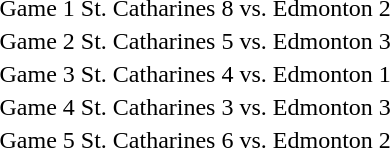<table>
<tr>
<td>Game 1</td>
<td>St. Catharines</td>
<td>8</td>
<td>vs.</td>
<td>Edmonton</td>
<td>2</td>
</tr>
<tr>
<td>Game 2</td>
<td>St. Catharines</td>
<td>5</td>
<td>vs.</td>
<td>Edmonton</td>
<td>3</td>
</tr>
<tr>
<td>Game 3</td>
<td>St. Catharines</td>
<td>4</td>
<td>vs.</td>
<td>Edmonton</td>
<td>1</td>
</tr>
<tr>
<td>Game 4</td>
<td>St. Catharines</td>
<td>3</td>
<td>vs.</td>
<td>Edmonton</td>
<td>3</td>
</tr>
<tr>
<td>Game 5</td>
<td>St. Catharines</td>
<td>6</td>
<td>vs.</td>
<td>Edmonton</td>
<td>2</td>
</tr>
</table>
